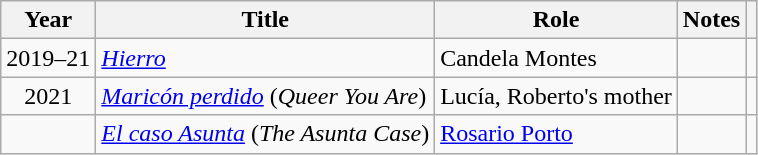<table class="wikitable sortable">
<tr>
<th>Year</th>
<th>Title</th>
<th>Role</th>
<th class="unsortable">Notes</th>
<th class="unsortable"></th>
</tr>
<tr>
<td align = "center">2019–21</td>
<td><em><a href='#'>Hierro</a></em></td>
<td>Candela Montes</td>
<td></td>
<td align = "center"></td>
</tr>
<tr>
<td align = "center">2021</td>
<td><em><a href='#'>Maricón perdido</a></em> (<em>Queer You Are</em>)</td>
<td>Lucía, Roberto's mother</td>
<td></td>
<td align = "center"></td>
</tr>
<tr>
<td></td>
<td><em><a href='#'>El caso Asunta</a></em> (<em>The Asunta Case</em>)</td>
<td><a href='#'>Rosario Porto</a></td>
<td></td>
<td></td>
</tr>
</table>
